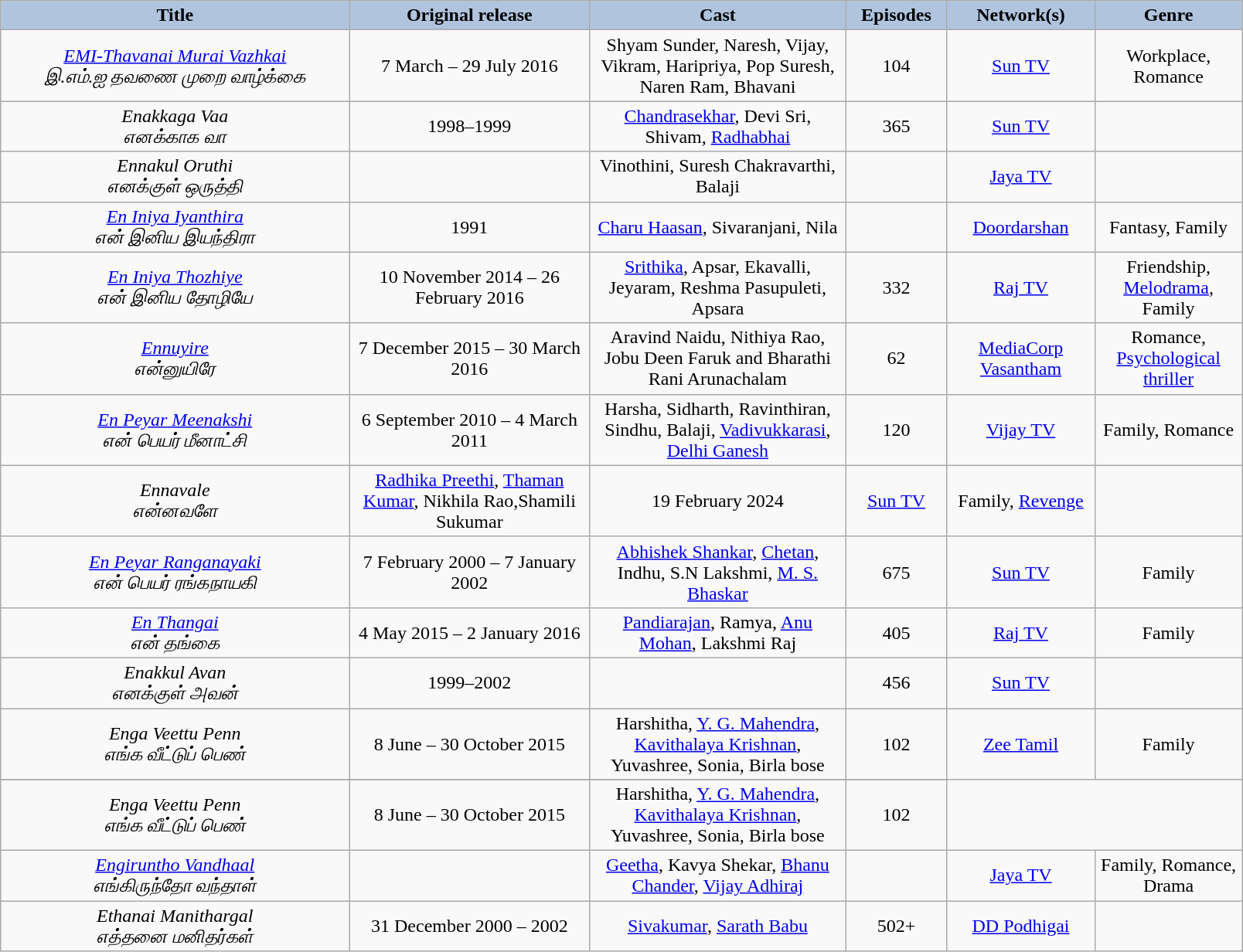<table class="wikitable" style="text-align:center;">
<tr>
<th style="width:220pt; background:LightSteelBlue;">Title</th>
<th style="width:150pt; background:LightSteelBlue;">Original release</th>
<th style="width:160pt; background:LightSteelBlue;">Cast</th>
<th style="width:60pt; background:LightSteelBlue;">Episodes</th>
<th style="width:90pt; background:LightSteelBlue;">Network(s)</th>
<th style="width:90pt; background:LightSteelBlue;">Genre</th>
</tr>
<tr>
<td><em><a href='#'>EMI-Thavanai Murai Vazhkai</a></em> <br> <em>இ.எம்.ஐ தவணை முறை வாழ்க்கை</em></td>
<td>7 March – 29 July 2016</td>
<td>Shyam Sunder, Naresh, Vijay, Vikram, Haripriya, Pop Suresh, Naren Ram, Bhavani</td>
<td>104</td>
<td><a href='#'>Sun TV</a></td>
<td>Workplace, Romance</td>
</tr>
<tr>
<td><em>Enakkaga Vaa</em> <br> <em>எனக்காக வா</em></td>
<td>1998–1999</td>
<td><a href='#'>Chandrasekhar</a>, Devi Sri, Shivam, <a href='#'>Radhabhai</a></td>
<td>365</td>
<td><a href='#'>Sun TV</a></td>
<td></td>
</tr>
<tr>
<td><em>Ennakul Oruthi</em> <br> <em>எனக்குள் ஒருத்தி</em></td>
<td></td>
<td>Vinothini, Suresh Chakravarthi, Balaji</td>
<td></td>
<td><a href='#'>Jaya TV</a></td>
<td></td>
</tr>
<tr>
<td><em><a href='#'>En Iniya Iyanthira</a></em> <br>  <em>என் இனிய இயந்திரா</em></td>
<td>1991</td>
<td><a href='#'>Charu Haasan</a>, Sivaranjani, Nila</td>
<td></td>
<td><a href='#'>Doordarshan</a></td>
<td>Fantasy, Family</td>
</tr>
<tr>
<td><em><a href='#'>En Iniya Thozhiye</a></em> <br> <em>என் இனிய தோழியே</em></td>
<td>10 November 2014 – 26 February 2016</td>
<td><a href='#'>Srithika</a>, Apsar, Ekavalli, Jeyaram, Reshma Pasupuleti, Apsara</td>
<td>332</td>
<td><a href='#'>Raj TV</a></td>
<td>Friendship, <a href='#'>Melodrama</a>, Family</td>
</tr>
<tr>
<td><em><a href='#'>Ennuyire</a></em> <br> <em>என்னுயிரே</em></td>
<td>7 December 2015 – 30 March 2016</td>
<td>Aravind Naidu, Nithiya Rao, Jobu Deen Faruk and Bharathi Rani Arunachalam</td>
<td>62</td>
<td><a href='#'>MediaCorp Vasantham</a></td>
<td>Romance, <a href='#'>Psychological thriller</a></td>
</tr>
<tr>
<td><em><a href='#'>En Peyar Meenakshi</a></em> <br> <em>என் பெயர் மீனாட்சி</em></td>
<td>6 September 2010 – 4 March 2011</td>
<td>Harsha, Sidharth, Ravinthiran, Sindhu, Balaji, <a href='#'>Vadivukkarasi</a>, <a href='#'>Delhi Ganesh</a></td>
<td>120</td>
<td><a href='#'>Vijay TV</a></td>
<td>Family, Romance</td>
</tr>
<tr>
<td><em>Ennavale</em> <br> <em>என்னவளே</em></td>
<td><a href='#'>Radhika Preethi</a>, <a href='#'>Thaman Kumar</a>, Nikhila Rao,Shamili Sukumar</td>
<td>19 February 2024</td>
<td><a href='#'>Sun TV</a></td>
<td>Family, <a href='#'>Revenge</a></td>
</tr>
<tr>
<td><em><a href='#'>En Peyar Ranganayaki</a></em> <br> <em>என் பெயர் ரங்கநாயகி</em></td>
<td>7 February 2000 – 7 January 2002</td>
<td><a href='#'>Abhishek Shankar</a>, <a href='#'>Chetan</a>, Indhu, S.N Lakshmi, <a href='#'>M. S. Bhaskar</a></td>
<td>675</td>
<td><a href='#'>Sun TV</a></td>
<td>Family</td>
</tr>
<tr>
<td><em><a href='#'>En Thangai</a></em> <br> <em>என் தங்கை</em></td>
<td>4 May 2015 – 2 January 2016</td>
<td><a href='#'>Pandiarajan</a>, Ramya, <a href='#'>Anu Mohan</a>, Lakshmi Raj</td>
<td>405</td>
<td><a href='#'>Raj TV</a></td>
<td>Family</td>
</tr>
<tr>
<td><em>Enakkul Avan</em> <br> <em>எனக்குள் அவன்</em></td>
<td>1999–2002</td>
<td></td>
<td>456</td>
<td><a href='#'>Sun TV</a></td>
<td></td>
</tr>
<tr>
<td><em>Enga Veettu Penn</em> <br> <em>எங்க வீட்டுப் பெண்</em></td>
<td>8 June – 30 October 2015</td>
<td>Harshitha, <a href='#'>Y. G. Mahendra</a>, <a href='#'>Kavithalaya Krishnan</a>, Yuvashree, Sonia, Birla bose</td>
<td>102</td>
<td><a href='#'>Zee Tamil</a></td>
<td>Family</td>
</tr>
<tr>
</tr>
<tr>
<td><em>Enga Veettu Penn</em> <br> <em>எங்க வீட்டுப் பெண்</em></td>
<td>8 June – 30 October 2015</td>
<td>Harshitha, <a href='#'>Y. G. Mahendra</a>, <a href='#'>Kavithalaya Krishnan</a>, Yuvashree, Sonia, Birla bose</td>
<td>102</td>
</tr>
<tr>
<td><em><a href='#'>Engiruntho Vandhaal</a></em> <br>  <em>எங்கிருந்தோ வந்தாள்</em></td>
<td></td>
<td><a href='#'>Geetha</a>, Kavya Shekar, <a href='#'>Bhanu Chander</a>, <a href='#'>Vijay Adhiraj</a></td>
<td></td>
<td><a href='#'>Jaya TV</a></td>
<td>Family, Romance, Drama</td>
</tr>
<tr>
<td><em>Ethanai Manithargal</em>  <br>  <em>எத்தனை மனிதர்கள்</em></td>
<td>31 December 2000 – 2002</td>
<td><a href='#'>Sivakumar</a>, <a href='#'>Sarath Babu</a></td>
<td>502+</td>
<td><a href='#'>DD Podhigai</a></td>
<td></td>
</tr>
</table>
